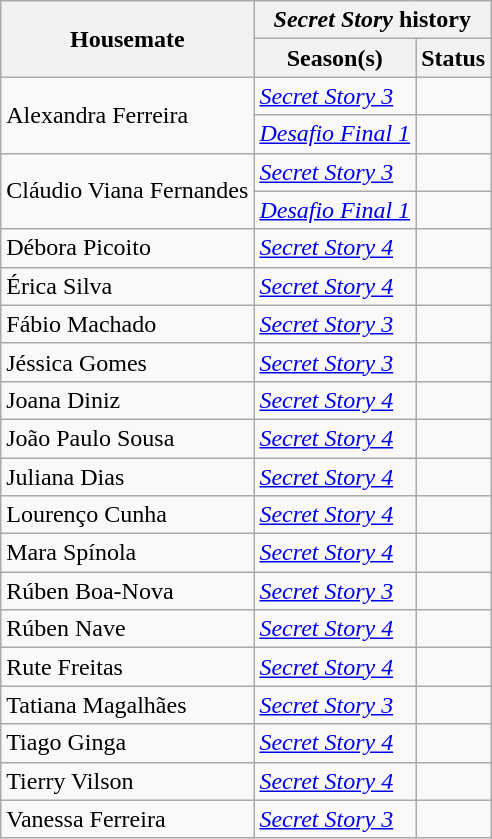<table class="wikitable sortable">
<tr>
<th rowspan=2>Housemate</th>
<th colspan="2"><em>Secret Story</em> history</th>
</tr>
<tr>
<th>Season(s)</th>
<th>Status</th>
</tr>
<tr>
<td rowspan=2>Alexandra Ferreira</td>
<td><em><a href='#'>Secret Story 3</a></em></td>
<td></td>
</tr>
<tr>
<td><em><a href='#'>Desafio Final 1</a></em></td>
<td></td>
</tr>
<tr>
<td rowspan=2>Cláudio Viana Fernandes</td>
<td><em><a href='#'>Secret Story 3</a></em></td>
<td></td>
</tr>
<tr>
<td><em><a href='#'>Desafio Final 1</a></em></td>
<td></td>
</tr>
<tr>
<td>Débora Picoito</td>
<td><em><a href='#'>Secret Story 4</a></em></td>
<td></td>
</tr>
<tr>
<td>Érica Silva</td>
<td><em><a href='#'>Secret Story 4</a></em></td>
<td></td>
</tr>
<tr>
<td>Fábio Machado</td>
<td><em><a href='#'>Secret Story 3</a></em></td>
<td></td>
</tr>
<tr>
<td>Jéssica Gomes</td>
<td><em><a href='#'>Secret Story 3</a></em></td>
<td></td>
</tr>
<tr>
<td>Joana Diniz</td>
<td><em><a href='#'>Secret Story 4</a></em></td>
<td></td>
</tr>
<tr>
<td>João Paulo Sousa</td>
<td><em><a href='#'>Secret Story 4</a></em></td>
<td></td>
</tr>
<tr>
<td>Juliana Dias</td>
<td><em><a href='#'>Secret Story 4</a></em></td>
<td></td>
</tr>
<tr>
<td>Lourenço Cunha</td>
<td><em><a href='#'>Secret Story 4</a></em></td>
<td></td>
</tr>
<tr>
<td>Mara Spínola</td>
<td><em><a href='#'>Secret Story 4</a></em></td>
<td></td>
</tr>
<tr>
<td>Rúben Boa-Nova</td>
<td><em><a href='#'>Secret Story 3</a></em></td>
<td></td>
</tr>
<tr>
<td>Rúben Nave</td>
<td><em><a href='#'>Secret Story 4</a></em></td>
<td></td>
</tr>
<tr>
<td>Rute Freitas</td>
<td><em><a href='#'>Secret Story 4</a></em></td>
<td></td>
</tr>
<tr>
<td>Tatiana Magalhães</td>
<td><em><a href='#'>Secret Story 3</a></em></td>
<td></td>
</tr>
<tr>
<td>Tiago Ginga</td>
<td><em><a href='#'>Secret Story 4</a></em></td>
<td></td>
</tr>
<tr>
<td>Tierry Vilson</td>
<td><em><a href='#'>Secret Story 4</a></em></td>
<td></td>
</tr>
<tr>
<td>Vanessa Ferreira</td>
<td><em><a href='#'>Secret Story 3</a></em></td>
<td></td>
</tr>
</table>
